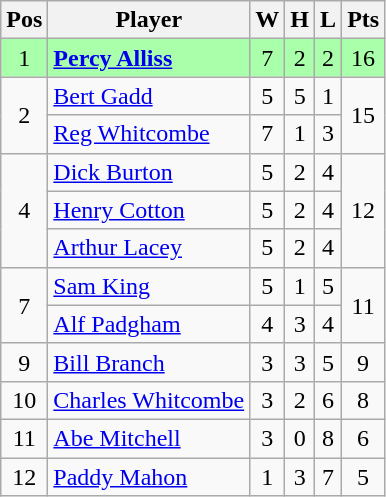<table class="wikitable" style="text-align: center;">
<tr>
<th>Pos</th>
<th>Player</th>
<th>W</th>
<th>H</th>
<th>L</th>
<th>Pts</th>
</tr>
<tr style="background:#aaffaa;">
<td>1</td>
<td style="text-align:left;"> <strong><a href='#'>Percy Alliss</a></strong></td>
<td>7</td>
<td>2</td>
<td>2</td>
<td>16</td>
</tr>
<tr>
<td rowspan=2>2</td>
<td style="text-align:left;"> <a href='#'>Bert Gadd</a></td>
<td>5</td>
<td>5</td>
<td>1</td>
<td rowspan=2>15</td>
</tr>
<tr>
<td style="text-align:left;"> <a href='#'>Reg Whitcombe</a></td>
<td>7</td>
<td>1</td>
<td>3</td>
</tr>
<tr>
<td rowspan=3>4</td>
<td style="text-align:left;"> <a href='#'>Dick Burton</a></td>
<td>5</td>
<td>2</td>
<td>4</td>
<td rowspan=3>12</td>
</tr>
<tr>
<td style="text-align:left;"> <a href='#'>Henry Cotton</a></td>
<td>5</td>
<td>2</td>
<td>4</td>
</tr>
<tr>
<td style="text-align:left;"> <a href='#'>Arthur Lacey</a></td>
<td>5</td>
<td>2</td>
<td>4</td>
</tr>
<tr>
<td rowspan=2>7</td>
<td style="text-align:left;"> <a href='#'>Sam King</a></td>
<td>5</td>
<td>1</td>
<td>5</td>
<td rowspan=2>11</td>
</tr>
<tr>
<td style="text-align:left;"> <a href='#'>Alf Padgham</a></td>
<td>4</td>
<td>3</td>
<td>4</td>
</tr>
<tr>
<td>9</td>
<td style="text-align:left;"> <a href='#'>Bill Branch</a></td>
<td>3</td>
<td>3</td>
<td>5</td>
<td>9</td>
</tr>
<tr>
<td>10</td>
<td style="text-align:left;"> <a href='#'>Charles Whitcombe</a></td>
<td>3</td>
<td>2</td>
<td>6</td>
<td>8</td>
</tr>
<tr>
<td>11</td>
<td style="text-align:left;"> <a href='#'>Abe Mitchell</a></td>
<td>3</td>
<td>0</td>
<td>8</td>
<td>6</td>
</tr>
<tr>
<td>12</td>
<td style="text-align:left;"> <a href='#'>Paddy Mahon</a></td>
<td>1</td>
<td>3</td>
<td>7</td>
<td>5</td>
</tr>
</table>
